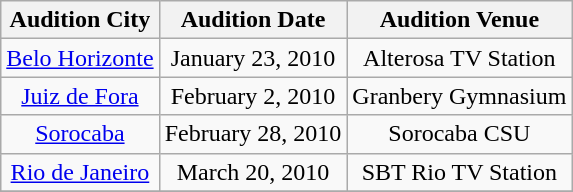<table class=wikitable style=text-align:center;>
<tr>
<th>Audition City</th>
<th>Audition Date</th>
<th>Audition Venue</th>
</tr>
<tr>
<td><a href='#'>Belo Horizonte</a></td>
<td>January 23, 2010</td>
<td>Alterosa TV Station</td>
</tr>
<tr>
<td><a href='#'>Juiz de Fora</a></td>
<td>February 2, 2010</td>
<td>Granbery Gymnasium</td>
</tr>
<tr>
<td><a href='#'>Sorocaba</a></td>
<td>February 28, 2010</td>
<td>Sorocaba CSU</td>
</tr>
<tr>
<td><a href='#'>Rio de Janeiro</a></td>
<td>March 20, 2010</td>
<td>SBT Rio TV Station</td>
</tr>
<tr>
</tr>
</table>
